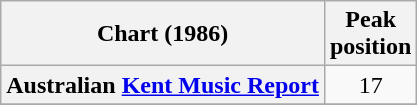<table class="wikitable sortable plainrowheaders">
<tr>
<th scope="col">Chart (1986)</th>
<th scope="col">Peak<br>position</th>
</tr>
<tr>
<th scope="row">Australian <a href='#'>Kent Music Report</a></th>
<td style="text-align:center;">17</td>
</tr>
<tr>
</tr>
<tr>
</tr>
</table>
